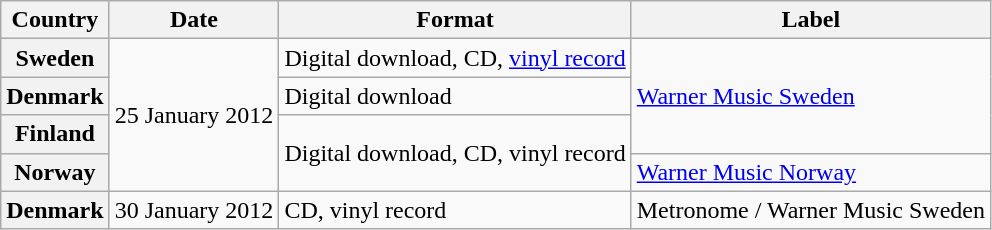<table class="wikitable plainrowheaders">
<tr>
<th scope="col">Country</th>
<th scope="col">Date</th>
<th scope="col">Format</th>
<th scope="col">Label</th>
</tr>
<tr>
<th scope="row">Sweden</th>
<td rowspan="4">25 January 2012</td>
<td>Digital download, CD, <a href='#'>vinyl record</a></td>
<td rowspan="3"><a href='#'>Warner Music Sweden</a></td>
</tr>
<tr>
<th scope="row">Denmark</th>
<td>Digital download</td>
</tr>
<tr>
<th scope="row">Finland</th>
<td rowspan="2">Digital download, CD, vinyl record</td>
</tr>
<tr>
<th scope="row">Norway</th>
<td><a href='#'>Warner Music Norway</a></td>
</tr>
<tr>
<th scope="row">Denmark</th>
<td>30 January 2012</td>
<td>CD, vinyl record</td>
<td>Metronome / Warner Music Sweden</td>
</tr>
</table>
